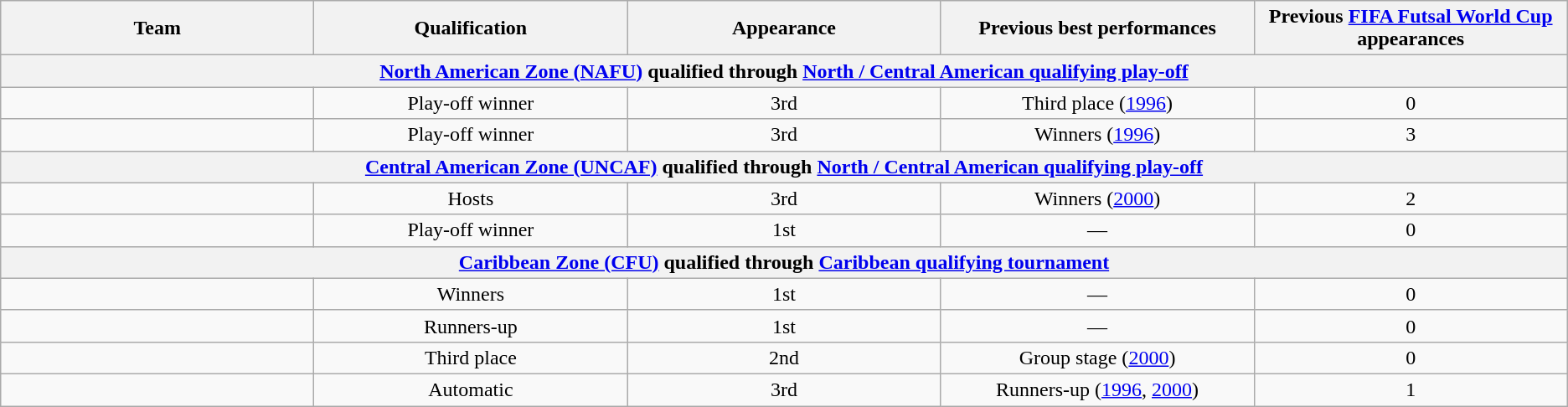<table class="wikitable">
<tr>
<th width=20%>Team</th>
<th width=20%>Qualification</th>
<th width=20%>Appearance</th>
<th width=20%>Previous best performances</th>
<th width=20%>Previous <a href='#'>FIFA Futsal World Cup</a> appearances</th>
</tr>
<tr>
<th colspan=5><a href='#'>North American Zone (NAFU)</a> qualified through <a href='#'>North / Central American qualifying play-off</a></th>
</tr>
<tr>
<td align=left></td>
<td align=center>Play-off winner</td>
<td align=center>3rd</td>
<td align=center>Third place (<a href='#'>1996</a>)</td>
<td align=center>0</td>
</tr>
<tr>
<td align=left></td>
<td align=center>Play-off winner</td>
<td align=center>3rd</td>
<td align=center>Winners (<a href='#'>1996</a>)</td>
<td align=center>3</td>
</tr>
<tr>
<th colspan=5><a href='#'>Central American Zone (UNCAF)</a> qualified through <a href='#'>North / Central American qualifying play-off</a></th>
</tr>
<tr>
<td align=left></td>
<td align=center>Hosts</td>
<td align=center>3rd</td>
<td align=center>Winners (<a href='#'>2000</a>)</td>
<td align=center>2</td>
</tr>
<tr>
<td align=left></td>
<td align=center>Play-off winner</td>
<td align=center>1st</td>
<td align=center>—</td>
<td align=center>0</td>
</tr>
<tr>
<th colspan=5><a href='#'>Caribbean Zone (CFU)</a> qualified through <a href='#'>Caribbean qualifying tournament</a></th>
</tr>
<tr>
<td align=left></td>
<td align=center>Winners</td>
<td align=center>1st</td>
<td align=center>—</td>
<td align=center>0</td>
</tr>
<tr>
<td align=left></td>
<td align=center>Runners-up</td>
<td align=center>1st</td>
<td align=center>—</td>
<td align=center>0</td>
</tr>
<tr>
<td align=left></td>
<td align=center>Third place</td>
<td align=center>2nd</td>
<td align=center>Group stage (<a href='#'>2000</a>)</td>
<td align=center>0</td>
</tr>
<tr>
<td align=left></td>
<td align=center>Automatic</td>
<td align=center>3rd</td>
<td align=center>Runners-up (<a href='#'>1996</a>, <a href='#'>2000</a>)</td>
<td align=center>1</td>
</tr>
</table>
